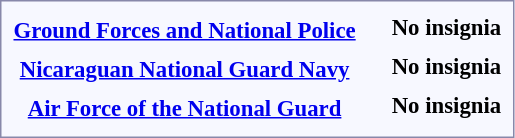<table style="border:1px solid #8888aa; background-color:#f7f8ff; padding:5px; font-size:95%; margin: 0px 12px 12px 0px;">
<tr style="text-align:center;">
<td rowspan=2><strong> <a href='#'>Ground Forces and National Police</a></strong></td>
<td colspan=10 rowspan=2></td>
<td colspan=6></td>
<td colspan=6></td>
<td colspan=6></td>
<td colspan=6></td>
<td colspan=2><strong>No insignia</strong></td>
</tr>
<tr style="text-align:center;">
<td colspan=6></td>
<td colspan=6></td>
<td colspan=6></td>
<td colspan=6></td>
<td colspan=2></td>
</tr>
<tr style="text-align:center;">
<td rowspan=2><strong> <a href='#'>Nicaraguan National Guard Navy</a></strong></td>
<td colspan=10 rowspan=2></td>
<td colspan=6></td>
<td colspan=6></td>
<td colspan=6></td>
<td colspan=6></td>
<td colspan=2><strong>No insignia</strong></td>
</tr>
<tr style="text-align:center;">
<td colspan=6></td>
<td colspan=6></td>
<td colspan=6></td>
<td colspan=6></td>
<td colspan=2></td>
</tr>
<tr style="text-align:center;">
<td rowspan=2><strong> <a href='#'>Air Force of the National Guard</a></strong></td>
<td colspan=10 rowspan=2></td>
<td colspan=6></td>
<td colspan=6></td>
<td colspan=6></td>
<td colspan=6></td>
<td colspan=2><strong>No insignia</strong></td>
</tr>
<tr style="text-align:center;">
<td colspan=6></td>
<td colspan=6></td>
<td colspan=6></td>
<td colspan=6></td>
<td colspan=2></td>
</tr>
</table>
